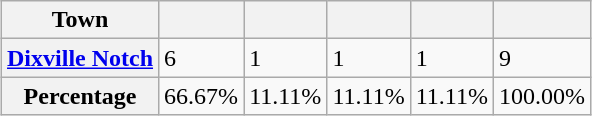<table class="wikitable sortable" style=margin:auto;margin:auto>
<tr valign=bottom>
<th>Town</th>
<th></th>
<th></th>
<th></th>
<th></th>
<th></th>
</tr>
<tr>
<th><a href='#'>Dixville Notch</a></th>
<td>6</td>
<td>1</td>
<td>1</td>
<td>1</td>
<td>9</td>
</tr>
<tr>
<th>Percentage</th>
<td>66.67%</td>
<td>11.11%</td>
<td>11.11%</td>
<td>11.11%</td>
<td>100.00%</td>
</tr>
</table>
